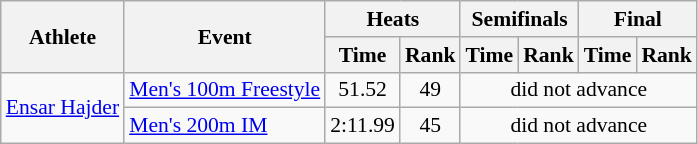<table class=wikitable style="font-size:90%">
<tr>
<th rowspan="2">Athlete</th>
<th rowspan="2">Event</th>
<th colspan="2">Heats</th>
<th colspan="2">Semifinals</th>
<th colspan="2">Final</th>
</tr>
<tr>
<th>Time</th>
<th>Rank</th>
<th>Time</th>
<th>Rank</th>
<th>Time</th>
<th>Rank</th>
</tr>
<tr>
<td rowspan="2"><a href='#'>Ensar Hajder</a></td>
<td><a href='#'>Men's 100m Freestyle</a></td>
<td align=center>51.52</td>
<td align=center>49</td>
<td align=center colspan=4>did not advance</td>
</tr>
<tr>
<td><a href='#'>Men's 200m IM</a></td>
<td align=center>2:11.99</td>
<td align=center>45</td>
<td align=center colspan=4>did not advance</td>
</tr>
</table>
